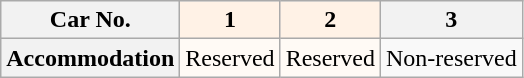<table class="wikitable">
<tr>
<th>Car No.</th>
<th style="background: #FFF2E6">1</th>
<th style="background: #FFF2E6">2</th>
<th>3</th>
</tr>
<tr>
<th>Accommodation</th>
<td style="background: #FFFAF5">Reserved</td>
<td style="background: #FFFAF5">Reserved</td>
<td>Non-reserved</td>
</tr>
</table>
